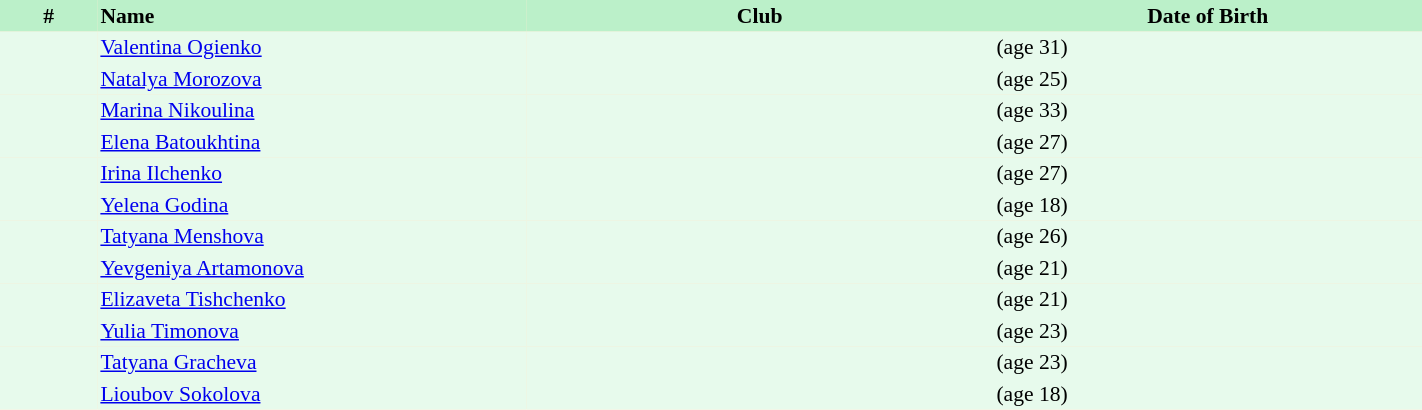<table border=0 cellpadding=2 cellspacing=0  |- bgcolor=#FFECCE style="text-align:center; font-size:90%;" width=75%>
<tr bgcolor=#BBF0C9>
<th width=5%>#</th>
<th width=22% align=left>Name</th>
<th width=24%>Club</th>
<th width=22%>Date of Birth</th>
</tr>
<tr bgcolor=#E7FAEC>
<td></td>
<td align=left><a href='#'>Valentina Ogienko</a></td>
<td align=left></td>
<td align=left> (age 31)</td>
</tr>
<tr bgcolor=#E7FAEC>
<td></td>
<td align=left><a href='#'>Natalya Morozova</a></td>
<td align=left></td>
<td align=left> (age 25)</td>
</tr>
<tr bgcolor=#E7FAEC>
<td></td>
<td align=left><a href='#'>Marina Nikoulina</a></td>
<td align=left></td>
<td align=left> (age 33)</td>
</tr>
<tr bgcolor=#E7FAEC>
<td></td>
<td align=left><a href='#'>Elena Batoukhtina</a></td>
<td align=left></td>
<td align=left> (age 27)</td>
</tr>
<tr bgcolor=#E7FAEC>
<td></td>
<td align=left><a href='#'>Irina Ilchenko</a></td>
<td align=left></td>
<td align=left> (age 27)</td>
</tr>
<tr bgcolor=#E7FAEC>
<td></td>
<td align=left><a href='#'>Yelena Godina</a></td>
<td align=left></td>
<td align=left> (age 18)</td>
</tr>
<tr bgcolor=#E7FAEC>
<td></td>
<td align=left><a href='#'>Tatyana Menshova</a></td>
<td align=left></td>
<td align=left> (age 26)</td>
</tr>
<tr bgcolor=#E7FAEC>
<td></td>
<td align=left><a href='#'>Yevgeniya Artamonova</a></td>
<td align=left></td>
<td align=left> (age 21)</td>
</tr>
<tr bgcolor=#E7FAEC>
<td></td>
<td align=left><a href='#'>Elizaveta Tishchenko</a></td>
<td align=left></td>
<td align=left> (age 21)</td>
</tr>
<tr bgcolor=#E7FAEC>
<td></td>
<td align=left><a href='#'>Yulia Timonova</a></td>
<td align=left></td>
<td align=left> (age 23)</td>
</tr>
<tr bgcolor=#E7FAEC>
<td></td>
<td align=left><a href='#'>Tatyana Gracheva</a></td>
<td align=left></td>
<td align=left> (age 23)</td>
</tr>
<tr bgcolor=#E7FAEC>
<td></td>
<td align=left><a href='#'>Lioubov Sokolova</a></td>
<td align=left></td>
<td align=left> (age 18)</td>
</tr>
</table>
